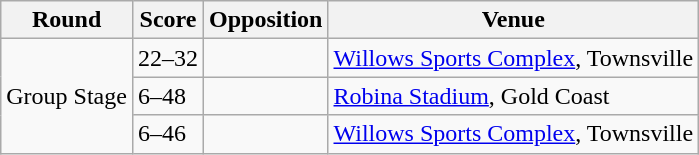<table class="wikitable">
<tr>
<th>Round</th>
<th>Score</th>
<th>Opposition</th>
<th>Venue</th>
</tr>
<tr>
<td rowspan="3">Group Stage</td>
<td>22–32</td>
<td></td>
<td><a href='#'>Willows Sports Complex</a>, Townsville</td>
</tr>
<tr>
<td>6–48</td>
<td></td>
<td><a href='#'>Robina Stadium</a>, Gold Coast</td>
</tr>
<tr>
<td>6–46</td>
<td></td>
<td><a href='#'>Willows Sports Complex</a>, Townsville</td>
</tr>
</table>
